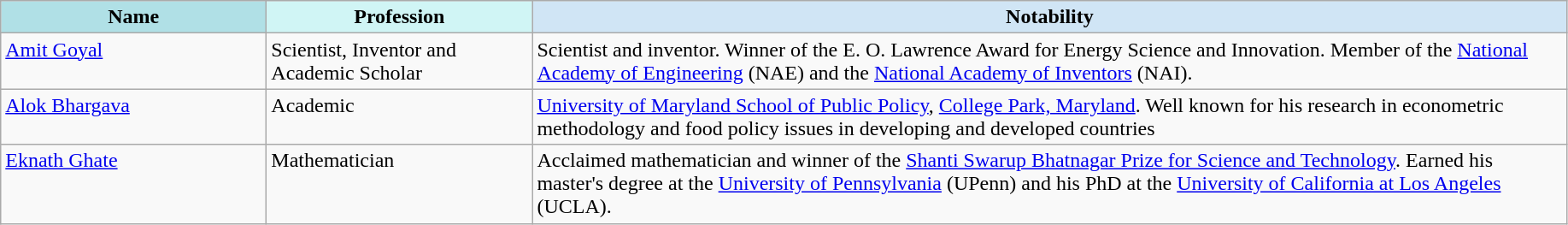<table class="wikitable" style="sortable">
<tr>
<th style="background:#b0e0e6" width="200px">Name</th>
<th style="background:#d0f5f5" width="200px">Profession</th>
<th style="background:#d0e5f5" width="800px">Notability</th>
</tr>
<tr valign="top">
<td><a href='#'>Amit Goyal</a></td>
<td>Scientist, Inventor and Academic Scholar</td>
<td>Scientist and inventor. Winner of the E. O. Lawrence Award for Energy Science and Innovation. Member of the <a href='#'>National Academy of Engineering</a> (NAE) and the <a href='#'>National Academy of Inventors</a> (NAI).</td>
</tr>
<tr valign="top">
<td><a href='#'>Alok Bhargava</a></td>
<td>Academic</td>
<td><a href='#'>University of Maryland School of Public Policy</a>, <a href='#'>College Park, Maryland</a>. Well known for his research in econometric methodology and food policy issues in developing and developed countries</td>
</tr>
<tr valign="top">
<td><a href='#'>Eknath Ghate</a></td>
<td>Mathematician</td>
<td>Acclaimed mathematician and winner of the <a href='#'>Shanti Swarup Bhatnagar Prize for Science and Technology</a>. Earned his master's degree at the <a href='#'>University of Pennsylvania</a> (UPenn) and his PhD at the <a href='#'>University of California at Los Angeles</a> (UCLA).</td>
</tr>
</table>
